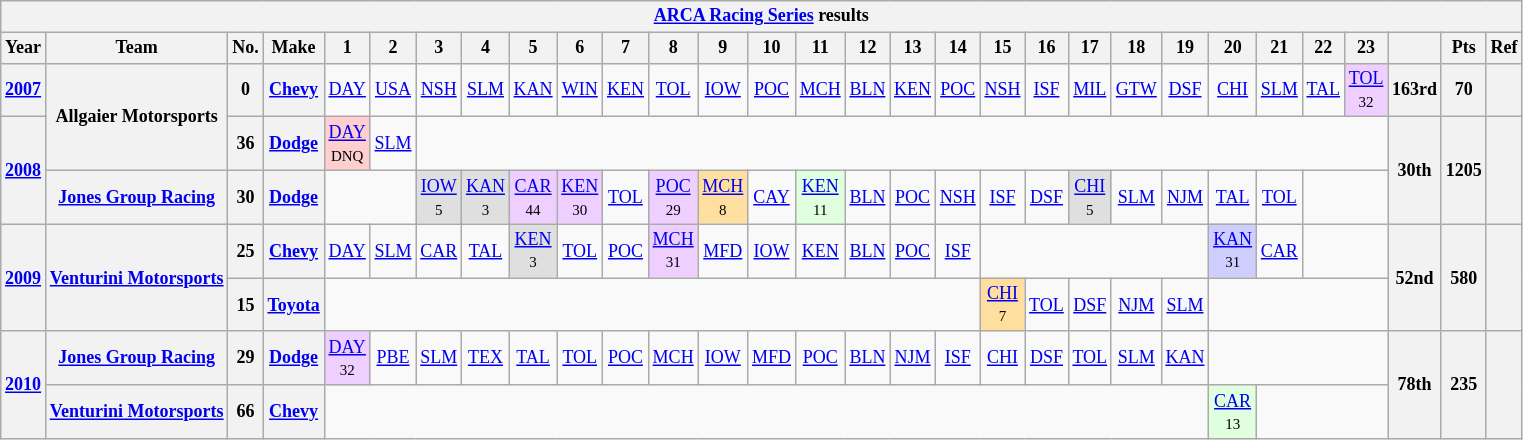<table class="wikitable" style="text-align:center; font-size:75%">
<tr>
<th colspan=43><a href='#'>ARCA Racing Series</a> results</th>
</tr>
<tr>
<th>Year</th>
<th>Team</th>
<th>No.</th>
<th>Make</th>
<th>1</th>
<th>2</th>
<th>3</th>
<th>4</th>
<th>5</th>
<th>6</th>
<th>7</th>
<th>8</th>
<th>9</th>
<th>10</th>
<th>11</th>
<th>12</th>
<th>13</th>
<th>14</th>
<th>15</th>
<th>16</th>
<th>17</th>
<th>18</th>
<th>19</th>
<th>20</th>
<th>21</th>
<th>22</th>
<th>23</th>
<th></th>
<th>Pts</th>
<th>Ref</th>
</tr>
<tr>
<th><a href='#'>2007</a></th>
<th rowspan=2>Allgaier Motorsports</th>
<th>0</th>
<th><a href='#'>Chevy</a></th>
<td><a href='#'>DAY</a></td>
<td><a href='#'>USA</a></td>
<td><a href='#'>NSH</a></td>
<td><a href='#'>SLM</a></td>
<td><a href='#'>KAN</a></td>
<td><a href='#'>WIN</a></td>
<td><a href='#'>KEN</a></td>
<td><a href='#'>TOL</a></td>
<td><a href='#'>IOW</a></td>
<td><a href='#'>POC</a></td>
<td><a href='#'>MCH</a></td>
<td><a href='#'>BLN</a></td>
<td><a href='#'>KEN</a></td>
<td><a href='#'>POC</a></td>
<td><a href='#'>NSH</a></td>
<td><a href='#'>ISF</a></td>
<td><a href='#'>MIL</a></td>
<td><a href='#'>GTW</a></td>
<td><a href='#'>DSF</a></td>
<td><a href='#'>CHI</a></td>
<td><a href='#'>SLM</a></td>
<td><a href='#'>TAL</a></td>
<td style="background:#EFCFFF;"><a href='#'>TOL</a><br><small>32</small></td>
<th>163rd</th>
<th>70</th>
<th></th>
</tr>
<tr>
<th rowspan=2><a href='#'>2008</a></th>
<th>36</th>
<th><a href='#'>Dodge</a></th>
<td style="background:#FFCFCF;"><a href='#'>DAY</a><br><small>DNQ</small></td>
<td><a href='#'>SLM</a></td>
<td colspan=21></td>
<th rowspan=2>30th</th>
<th rowspan=2>1205</th>
<th rowspan=2></th>
</tr>
<tr>
<th><a href='#'>Jones Group Racing</a></th>
<th>30</th>
<th><a href='#'>Dodge</a></th>
<td colspan=2></td>
<td style="background:#DFDFDF;"><a href='#'>IOW</a><br><small>5</small></td>
<td style="background:#DFDFDF;"><a href='#'>KAN</a><br><small>3</small></td>
<td style="background:#EFCFFF;"><a href='#'>CAR</a><br><small>44</small></td>
<td style="background:#EFCFFF;"><a href='#'>KEN</a><br><small>30</small></td>
<td><a href='#'>TOL</a></td>
<td style="background:#EFCFFF;"><a href='#'>POC</a><br><small>29</small></td>
<td style="background:#FFDF9F;"><a href='#'>MCH</a><br><small>8</small></td>
<td><a href='#'>CAY</a></td>
<td style="background:#DFFFDF;"><a href='#'>KEN</a><br><small>11</small></td>
<td><a href='#'>BLN</a></td>
<td><a href='#'>POC</a></td>
<td><a href='#'>NSH</a></td>
<td><a href='#'>ISF</a></td>
<td><a href='#'>DSF</a></td>
<td style="background:#DFDFDF;"><a href='#'>CHI</a><br><small>5</small></td>
<td><a href='#'>SLM</a></td>
<td><a href='#'>NJM</a></td>
<td><a href='#'>TAL</a></td>
<td><a href='#'>TOL</a></td>
<td colspan=2></td>
</tr>
<tr>
<th rowspan=2><a href='#'>2009</a></th>
<th rowspan=2><a href='#'>Venturini Motorsports</a></th>
<th>25</th>
<th><a href='#'>Chevy</a></th>
<td><a href='#'>DAY</a></td>
<td><a href='#'>SLM</a></td>
<td><a href='#'>CAR</a></td>
<td><a href='#'>TAL</a></td>
<td style="background:#DFDFDF;"><a href='#'>KEN</a><br><small>3</small></td>
<td><a href='#'>TOL</a></td>
<td><a href='#'>POC</a></td>
<td style="background:#EFCFFF;"><a href='#'>MCH</a><br><small>31</small></td>
<td><a href='#'>MFD</a></td>
<td><a href='#'>IOW</a></td>
<td><a href='#'>KEN</a></td>
<td><a href='#'>BLN</a></td>
<td><a href='#'>POC</a></td>
<td><a href='#'>ISF</a></td>
<td colspan=5></td>
<td style="background:#CFCFFF;"><a href='#'>KAN</a><br><small>31</small></td>
<td><a href='#'>CAR</a></td>
<td colspan=2></td>
<th rowspan=2>52nd</th>
<th rowspan=2>580</th>
<th rowspan=2></th>
</tr>
<tr>
<th>15</th>
<th><a href='#'>Toyota</a></th>
<td colspan=14></td>
<td style="background:#FFDF9F;"><a href='#'>CHI</a><br><small>7</small></td>
<td><a href='#'>TOL</a></td>
<td><a href='#'>DSF</a></td>
<td><a href='#'>NJM</a></td>
<td><a href='#'>SLM</a></td>
<td colspan=4></td>
</tr>
<tr>
<th rowspan=2><a href='#'>2010</a></th>
<th><a href='#'>Jones Group Racing</a></th>
<th>29</th>
<th><a href='#'>Dodge</a></th>
<td style="background:#EFCFFF;"><a href='#'>DAY</a><br><small>32</small></td>
<td><a href='#'>PBE</a></td>
<td><a href='#'>SLM</a></td>
<td><a href='#'>TEX</a></td>
<td><a href='#'>TAL</a></td>
<td><a href='#'>TOL</a></td>
<td><a href='#'>POC</a></td>
<td><a href='#'>MCH</a></td>
<td><a href='#'>IOW</a></td>
<td><a href='#'>MFD</a></td>
<td><a href='#'>POC</a></td>
<td><a href='#'>BLN</a></td>
<td><a href='#'>NJM</a></td>
<td><a href='#'>ISF</a></td>
<td><a href='#'>CHI</a></td>
<td><a href='#'>DSF</a></td>
<td><a href='#'>TOL</a></td>
<td><a href='#'>SLM</a></td>
<td><a href='#'>KAN</a></td>
<td colspan=4></td>
<th rowspan=2>78th</th>
<th rowspan=2>235</th>
<th rowspan=2></th>
</tr>
<tr>
<th><a href='#'>Venturini Motorsports</a></th>
<th>66</th>
<th><a href='#'>Chevy</a></th>
<td colspan=19></td>
<td style="background:#DFFFDF;"><a href='#'>CAR</a><br><small>13</small></td>
<td colspan=3></td>
</tr>
</table>
